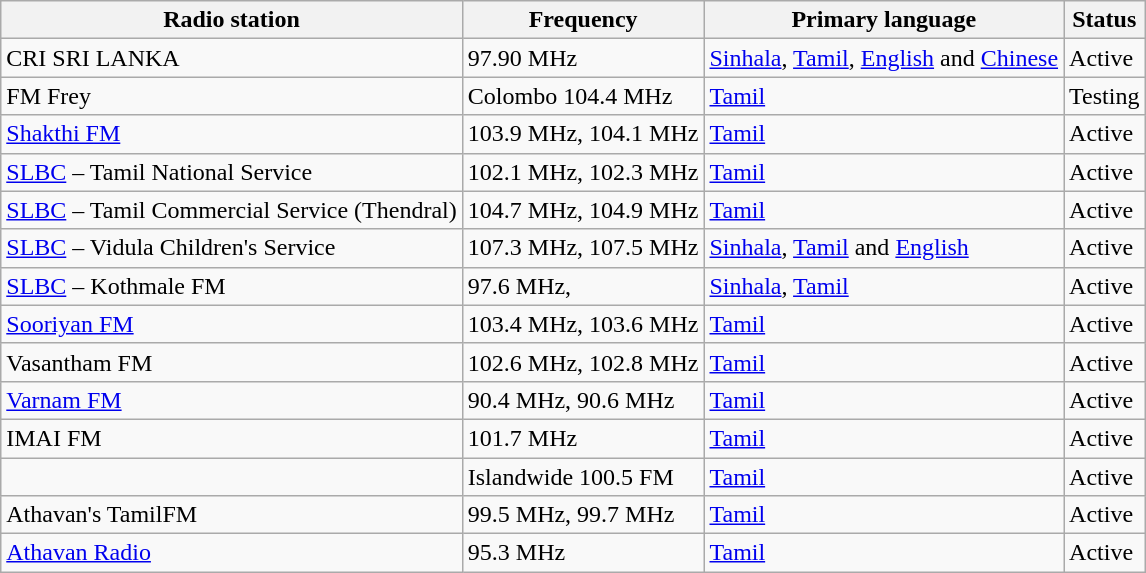<table class="wikitable" border="1">
<tr>
<th>Radio station</th>
<th>Frequency</th>
<th>Primary language</th>
<th>Status</th>
</tr>
<tr>
<td>CRI SRI LANKA</td>
<td>97.90 MHz</td>
<td><a href='#'>Sinhala</a>, <a href='#'>Tamil</a>, <a href='#'>English</a> and <a href='#'>Chinese</a></td>
<td>Active</td>
</tr>
<tr>
<td>FM Frey</td>
<td>Colombo 104.4 MHz</td>
<td><a href='#'>Tamil</a></td>
<td>Testing</td>
</tr>
<tr>
<td><a href='#'>Shakthi FM</a></td>
<td>103.9 MHz, 104.1 MHz</td>
<td><a href='#'>Tamil</a></td>
<td>Active</td>
</tr>
<tr>
<td><a href='#'>SLBC</a> – Tamil National Service</td>
<td>102.1 MHz, 102.3 MHz</td>
<td><a href='#'>Tamil</a></td>
<td>Active</td>
</tr>
<tr>
<td><a href='#'>SLBC</a> – Tamil Commercial Service (Thendral)</td>
<td>104.7 MHz, 104.9 MHz</td>
<td><a href='#'>Tamil</a></td>
<td>Active</td>
</tr>
<tr>
<td><a href='#'>SLBC</a> – Vidula Children's Service</td>
<td>107.3 MHz, 107.5 MHz</td>
<td><a href='#'>Sinhala</a>, <a href='#'>Tamil</a> and <a href='#'>English</a></td>
<td>Active</td>
</tr>
<tr>
<td><a href='#'>SLBC</a> – Kothmale FM</td>
<td>97.6 MHz,</td>
<td><a href='#'>Sinhala</a>, <a href='#'>Tamil</a></td>
<td>Active</td>
</tr>
<tr>
<td><a href='#'>Sooriyan FM</a></td>
<td>103.4 MHz, 103.6 MHz</td>
<td><a href='#'>Tamil</a></td>
<td>Active</td>
</tr>
<tr>
<td>Vasantham FM</td>
<td>102.6 MHz, 102.8 MHz</td>
<td><a href='#'>Tamil</a></td>
<td>Active</td>
</tr>
<tr>
<td><a href='#'>Varnam FM</a></td>
<td>90.4 MHz, 90.6 MHz</td>
<td><a href='#'>Tamil</a></td>
<td>Active</td>
</tr>
<tr>
<td>IMAI FM</td>
<td>101.7 MHz</td>
<td><a href='#'>Tamil</a></td>
<td>Active</td>
</tr>
<tr>
<td></td>
<td>Islandwide 100.5 FM</td>
<td><a href='#'>Tamil</a></td>
<td>Active</td>
</tr>
<tr>
<td>Athavan's TamilFM</td>
<td>99.5 MHz, 99.7 MHz</td>
<td><a href='#'>Tamil</a></td>
<td>Active</td>
</tr>
<tr>
<td><a href='#'>Athavan Radio</a></td>
<td>95.3 MHz</td>
<td><a href='#'>Tamil</a></td>
<td>Active</td>
</tr>
</table>
